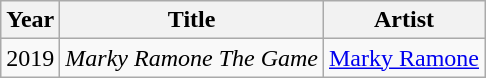<table class="wikitable">
<tr>
<th>Year</th>
<th>Title</th>
<th>Artist</th>
</tr>
<tr>
<td>2019</td>
<td><em>Marky Ramone The Game</em></td>
<td><a href='#'>Marky Ramone</a></td>
</tr>
</table>
